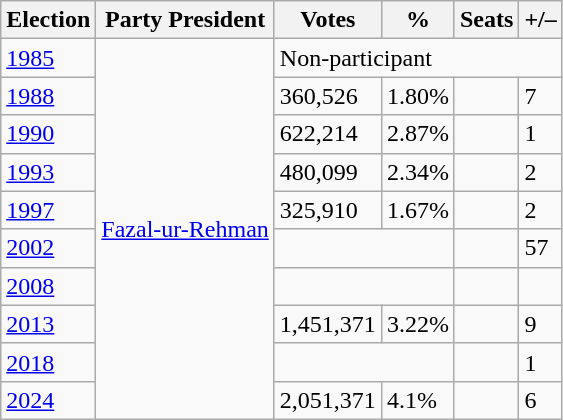<table class="wikitable">
<tr>
<th>Election</th>
<th>Party President</th>
<th>Votes</th>
<th>%</th>
<th>Seats</th>
<th>+/–</th>
</tr>
<tr>
<td><a href='#'>1985</a></td>
<td rowspan="10"><a href='#'>Fazal-ur-Rehman</a></td>
<td colspan="4">Non-participant</td>
</tr>
<tr>
<td><a href='#'>1988</a></td>
<td>360,526</td>
<td>1.80%</td>
<td></td>
<td> 7</td>
</tr>
<tr>
<td><a href='#'>1990</a></td>
<td>622,214</td>
<td>2.87%</td>
<td></td>
<td> 1</td>
</tr>
<tr>
<td><a href='#'>1993</a></td>
<td>480,099</td>
<td>2.34%</td>
<td></td>
<td> 2</td>
</tr>
<tr>
<td><a href='#'>1997</a></td>
<td>325,910</td>
<td>1.67%</td>
<td></td>
<td> 2</td>
</tr>
<tr>
<td><a href='#'>2002</a></td>
<td colspan="2"></td>
<td></td>
<td> 57</td>
</tr>
<tr>
<td><a href='#'>2008</a></td>
<td colspan="2"></td>
<td></td>
<td></td>
</tr>
<tr>
<td><a href='#'>2013</a></td>
<td>1,451,371</td>
<td>3.22%</td>
<td></td>
<td> 9</td>
</tr>
<tr>
<td><a href='#'>2018</a></td>
<td colspan="2"></td>
<td></td>
<td> 1</td>
</tr>
<tr>
<td><a href='#'>2024</a></td>
<td>2,051,371</td>
<td>4.1%</td>
<td></td>
<td> 6</td>
</tr>
</table>
